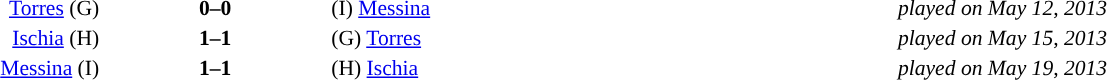<table width="100%" cellspacing="1">
<tr>
<th width="30%"></th>
<th width="12%"></th>
<th width="30%"></th>
<th width="30%'"></th>
<th></th>
</tr>
<tr style="font-size:90%;">
<td align="right"><a href='#'>Torres</a> (G)</td>
<td align="center"><strong>0–0</strong></td>
<td align="left">(I) <a href='#'>Messina</a></td>
<td align="left"><em>played on May 12, 2013</em></td>
</tr>
<tr style="font-size:90%;">
<td align="right"><a href='#'>Ischia</a> (H)</td>
<td align="center"><strong>1–1</strong></td>
<td align="left">(G) <a href='#'>Torres</a></td>
<td align="left"><em>played on May 15, 2013</em></td>
</tr>
<tr style="font-size:90%;">
<td align="right"><a href='#'>Messina</a> (I)</td>
<td align="center"><strong>1–1</strong></td>
<td align="left">(H) <a href='#'>Ischia</a></td>
<td align="left"><em>played on May 19, 2013</em></td>
</tr>
</table>
